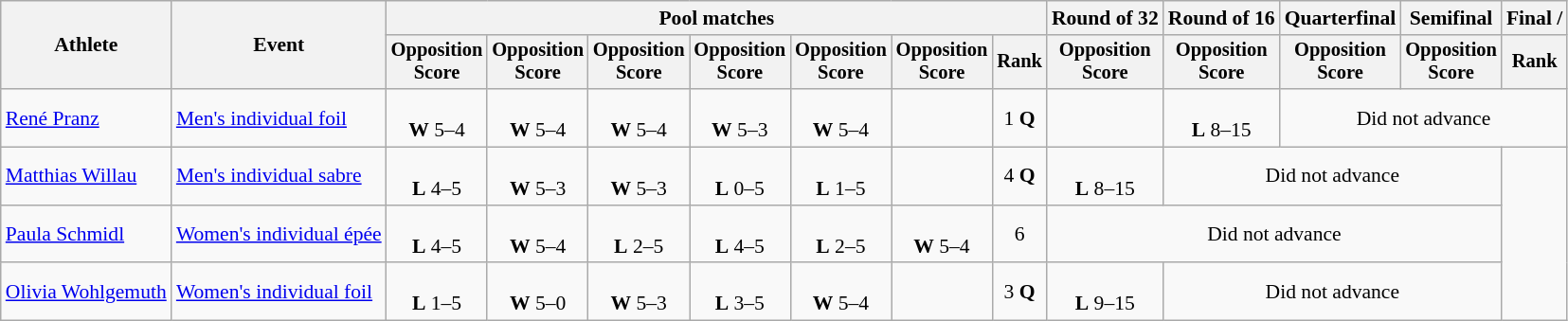<table class="wikitable" style="font-size:90%">
<tr>
<th rowspan="2">Athlete</th>
<th rowspan="2">Event</th>
<th colspan="7">Pool matches</th>
<th>Round of 32</th>
<th>Round of 16</th>
<th>Quarterfinal</th>
<th>Semifinal</th>
<th colspan=2>Final / </th>
</tr>
<tr style="font-size:95%">
<th>Opposition <br> Score</th>
<th>Opposition <br> Score</th>
<th>Opposition <br> Score</th>
<th>Opposition <br> Score</th>
<th>Opposition <br> Score</th>
<th>Opposition <br> Score</th>
<th>Rank</th>
<th>Opposition <br> Score</th>
<th>Opposition <br> Score</th>
<th>Opposition <br> Score</th>
<th>Opposition <br> Score</th>
<th>Rank</th>
</tr>
<tr align=center>
<td align=left><a href='#'>René Pranz</a></td>
<td align=left><a href='#'>Men's individual foil</a></td>
<td><br><strong>W</strong> 5–4</td>
<td><br><strong>W</strong> 5–4</td>
<td><br><strong>W</strong> 5–4</td>
<td><br><strong>W</strong> 5–3</td>
<td><br><strong>W</strong> 5–4</td>
<td></td>
<td>1 <strong>Q</strong></td>
<td></td>
<td><br><strong>L</strong> 8–15</td>
<td colspan=3>Did not advance</td>
</tr>
<tr align=center>
<td align=left><a href='#'>Matthias Willau</a></td>
<td align=left><a href='#'>Men's individual sabre</a></td>
<td><br><strong>L</strong> 4–5</td>
<td><br><strong>W</strong> 5–3</td>
<td><br><strong>W</strong> 5–3</td>
<td><br><strong>L</strong> 0–5</td>
<td><br><strong>L</strong> 1–5</td>
<td></td>
<td>4 <strong>Q</strong></td>
<td><br><strong>L</strong> 8–15</td>
<td colspan=3>Did not advance</td>
</tr>
<tr align=center>
<td align=left><a href='#'>Paula Schmidl</a></td>
<td align=left><a href='#'>Women's individual épée</a></td>
<td><br><strong>L</strong> 4–5</td>
<td><br><strong>W</strong> 5–4</td>
<td><br><strong>L</strong> 2–5</td>
<td><br><strong>L</strong> 4–5</td>
<td><br><strong>L</strong> 2–5</td>
<td><br><strong>W</strong> 5–4</td>
<td>6</td>
<td colspan=4>Did not advance</td>
</tr>
<tr align=center>
<td align=left><a href='#'>Olivia Wohlgemuth</a></td>
<td align=left><a href='#'>Women's individual foil</a></td>
<td><br><strong>L</strong> 1–5</td>
<td><br><strong>W</strong> 5–0</td>
<td><br><strong>W</strong> 5–3</td>
<td><br><strong>L</strong> 3–5</td>
<td><br><strong>W</strong> 5–4</td>
<td></td>
<td>3 <strong>Q</strong></td>
<td><br><strong>L</strong> 9–15</td>
<td colspan=3>Did not advance</td>
</tr>
</table>
